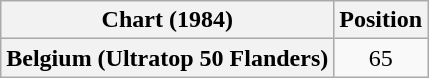<table class="wikitable plainrowheaders" style="text-align:center">
<tr>
<th scope="col">Chart (1984)</th>
<th scope="col">Position</th>
</tr>
<tr>
<th scope="row">Belgium (Ultratop 50 Flanders)</th>
<td>65</td>
</tr>
</table>
